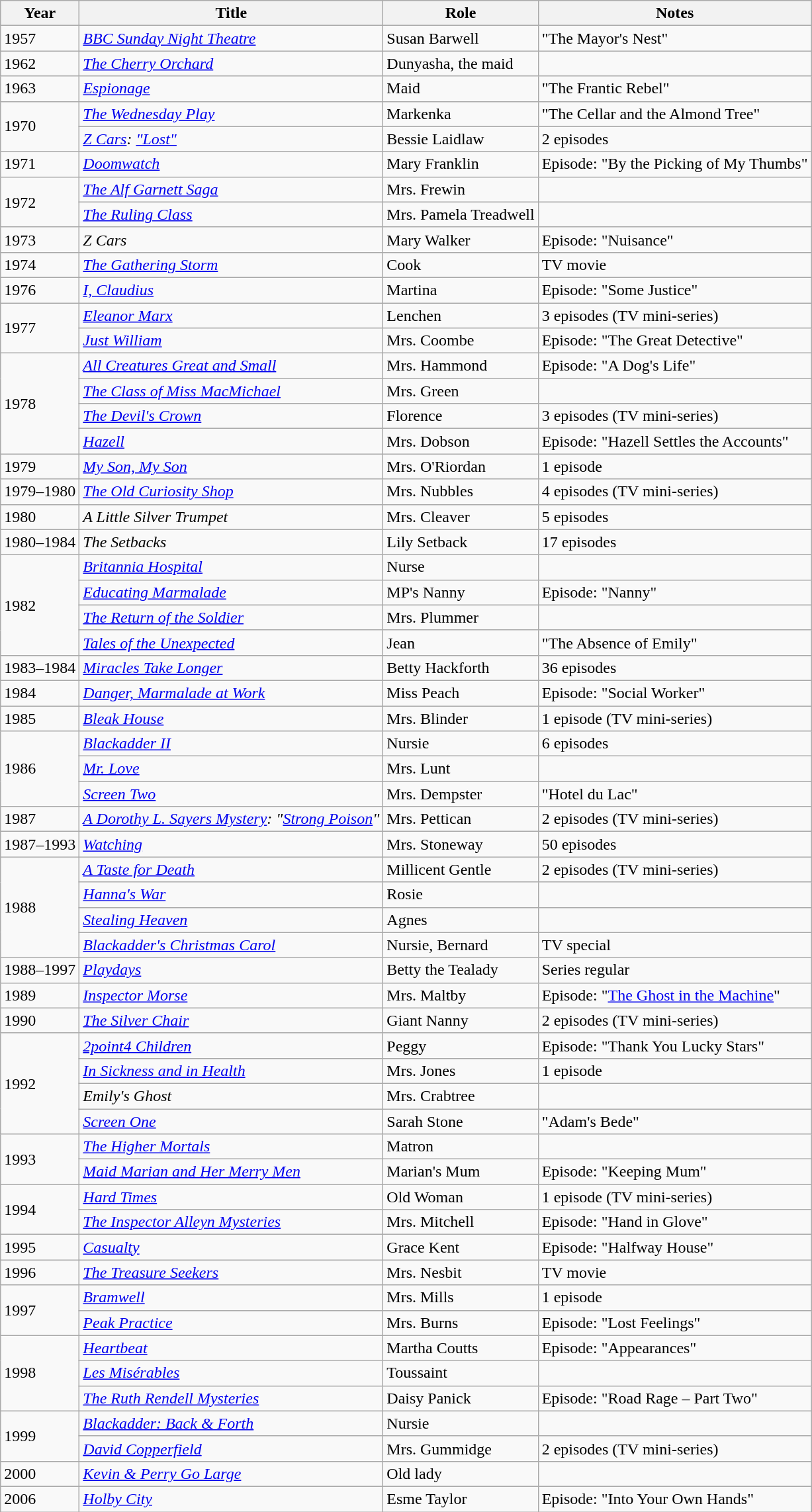<table class="wikitable">
<tr>
<th>Year</th>
<th>Title</th>
<th>Role</th>
<th>Notes</th>
</tr>
<tr>
<td>1957</td>
<td><a href='#'><em>BBC Sunday Night Theatre</em></a></td>
<td>Susan Barwell</td>
<td>"The Mayor's Nest"</td>
</tr>
<tr>
<td>1962</td>
<td><em><a href='#'>The Cherry Orchard</a></em></td>
<td>Dunyasha, the maid</td>
<td></td>
</tr>
<tr>
<td>1963</td>
<td><a href='#'><em>Espionage</em></a></td>
<td>Maid</td>
<td>"The Frantic Rebel"</td>
</tr>
<tr>
<td rowspan="2">1970</td>
<td><em><a href='#'>The Wednesday Play</a></em></td>
<td>Markenka</td>
<td>"The Cellar and the Almond Tree"</td>
</tr>
<tr>
<td><em><a href='#'>Z Cars</a>: <a href='#'>"Lost"</a></em></td>
<td>Bessie Laidlaw</td>
<td>2 episodes</td>
</tr>
<tr>
<td>1971</td>
<td><em><a href='#'>Doomwatch</a></em></td>
<td>Mary Franklin</td>
<td>Episode: "By the Picking of My Thumbs"</td>
</tr>
<tr>
<td rowspan="2">1972</td>
<td><em><a href='#'>The Alf Garnett Saga</a></em></td>
<td>Mrs. Frewin</td>
<td></td>
</tr>
<tr>
<td><em><a href='#'>The Ruling Class</a></em></td>
<td>Mrs. Pamela Treadwell</td>
<td></td>
</tr>
<tr>
<td>1973</td>
<td><em>Z Cars</em></td>
<td>Mary Walker</td>
<td>Episode: "Nuisance"</td>
</tr>
<tr>
<td>1974</td>
<td><a href='#'><em>The Gathering Storm</em></a></td>
<td>Cook</td>
<td>TV movie</td>
</tr>
<tr>
<td>1976</td>
<td><em><a href='#'>I, Claudius</a></em></td>
<td>Martina</td>
<td>Episode: "Some Justice"</td>
</tr>
<tr>
<td rowspan="2">1977</td>
<td><em><a href='#'>Eleanor Marx</a></em></td>
<td>Lenchen</td>
<td>3 episodes (TV mini-series)</td>
</tr>
<tr>
<td><em><a href='#'>Just William</a></em></td>
<td>Mrs. Coombe</td>
<td>Episode: "The Great Detective"</td>
</tr>
<tr>
<td rowspan="4">1978</td>
<td><em><a href='#'>All Creatures Great and Small</a></em></td>
<td>Mrs. Hammond</td>
<td>Episode: "A Dog's Life"</td>
</tr>
<tr>
<td><em><a href='#'>The Class of Miss MacMichael</a></em></td>
<td>Mrs. Green</td>
<td></td>
</tr>
<tr>
<td><em><a href='#'>The Devil's Crown</a></em></td>
<td>Florence</td>
<td>3 episodes (TV mini-series)</td>
</tr>
<tr>
<td><em><a href='#'>Hazell</a></em></td>
<td>Mrs. Dobson</td>
<td>Episode: "Hazell Settles the Accounts"</td>
</tr>
<tr>
<td>1979</td>
<td><a href='#'><em>My Son, My Son</em></a></td>
<td>Mrs. O'Riordan</td>
<td>1 episode</td>
</tr>
<tr>
<td>1979–1980</td>
<td><em><a href='#'>The Old Curiosity Shop</a></em></td>
<td>Mrs. Nubbles</td>
<td>4 episodes (TV mini-series)</td>
</tr>
<tr>
<td>1980</td>
<td><em>A Little Silver Trumpet</em></td>
<td>Mrs. Cleaver</td>
<td>5 episodes</td>
</tr>
<tr>
<td>1980–1984</td>
<td><em>The Setbacks</em></td>
<td>Lily Setback</td>
<td>17 episodes</td>
</tr>
<tr>
<td rowspan="4">1982</td>
<td><em><a href='#'>Britannia Hospital</a></em></td>
<td>Nurse</td>
<td></td>
</tr>
<tr>
<td><a href='#'><em>Educating Marmalade</em></a></td>
<td>MP's Nanny</td>
<td>Episode: "Nanny"</td>
</tr>
<tr>
<td><em><a href='#'>The Return of the Soldier</a></em></td>
<td>Mrs. Plummer</td>
<td></td>
</tr>
<tr>
<td><em><a href='#'>Tales of the Unexpected</a></em></td>
<td>Jean</td>
<td>"The Absence of Emily"</td>
</tr>
<tr>
<td>1983–1984</td>
<td><em><a href='#'>Miracles Take Longer</a></em></td>
<td>Betty Hackforth</td>
<td>36 episodes</td>
</tr>
<tr>
<td>1984</td>
<td><a href='#'><em>Danger, Marmalade at Work</em></a></td>
<td>Miss Peach</td>
<td>Episode: "Social Worker"</td>
</tr>
<tr>
<td>1985</td>
<td><em><a href='#'>Bleak House</a></em></td>
<td>Mrs. Blinder</td>
<td>1 episode (TV mini-series)</td>
</tr>
<tr>
<td rowspan="3">1986</td>
<td><em><a href='#'>Blackadder II</a></em></td>
<td>Nursie</td>
<td>6 episodes</td>
</tr>
<tr>
<td><em><a href='#'>Mr. Love</a></em></td>
<td>Mrs. Lunt</td>
<td></td>
</tr>
<tr>
<td><em><a href='#'>Screen Two</a></em></td>
<td>Mrs. Dempster</td>
<td>"Hotel du Lac"</td>
</tr>
<tr>
<td>1987</td>
<td><em><a href='#'>A Dorothy L. Sayers Mystery</a>: "<a href='#'>Strong Poison</a>"</em></td>
<td>Mrs. Pettican</td>
<td>2 episodes (TV mini-series)</td>
</tr>
<tr>
<td>1987–1993</td>
<td><em><a href='#'>Watching</a></em></td>
<td>Mrs. Stoneway</td>
<td>50 episodes</td>
</tr>
<tr>
<td rowspan="4">1988</td>
<td><em><a href='#'>A Taste for Death</a></em></td>
<td>Millicent Gentle</td>
<td>2 episodes (TV mini-series)</td>
</tr>
<tr>
<td><em><a href='#'>Hanna's War</a></em></td>
<td>Rosie</td>
<td></td>
</tr>
<tr>
<td><em><a href='#'>Stealing Heaven</a></em></td>
<td>Agnes</td>
<td></td>
</tr>
<tr>
<td><em><a href='#'>Blackadder's Christmas Carol</a></em></td>
<td>Nursie, Bernard</td>
<td>TV special</td>
</tr>
<tr>
<td>1988–1997</td>
<td><em><a href='#'>Playdays</a></em></td>
<td>Betty the Tealady</td>
<td>Series regular</td>
</tr>
<tr>
<td>1989</td>
<td><em><a href='#'>Inspector Morse</a></em></td>
<td>Mrs. Maltby</td>
<td>Episode: "<a href='#'>The Ghost in the Machine</a>"</td>
</tr>
<tr>
<td>1990</td>
<td><em><a href='#'>The Silver Chair</a></em></td>
<td>Giant Nanny</td>
<td>2 episodes (TV mini-series)</td>
</tr>
<tr>
<td rowspan="4">1992</td>
<td><em><a href='#'>2point4 Children</a></em></td>
<td>Peggy</td>
<td>Episode: "Thank You Lucky Stars"</td>
</tr>
<tr>
<td><em><a href='#'>In Sickness and in Health</a></em></td>
<td>Mrs. Jones</td>
<td>1 episode</td>
</tr>
<tr>
<td><em>Emily's Ghost</em></td>
<td>Mrs. Crabtree</td>
<td></td>
</tr>
<tr>
<td><em><a href='#'>Screen One</a></em></td>
<td>Sarah Stone</td>
<td>"Adam's Bede"</td>
</tr>
<tr>
<td rowspan="2">1993</td>
<td><em><a href='#'>The Higher Mortals</a></em></td>
<td>Matron</td>
<td></td>
</tr>
<tr>
<td><em><a href='#'>Maid Marian and Her Merry Men</a></em></td>
<td>Marian's Mum</td>
<td>Episode: "Keeping Mum"</td>
</tr>
<tr>
<td rowspan="2">1994</td>
<td><a href='#'><em>Hard Times</em></a></td>
<td>Old Woman</td>
<td>1 episode (TV mini-series)</td>
</tr>
<tr>
<td><em><a href='#'>The Inspector Alleyn Mysteries</a></em></td>
<td>Mrs. Mitchell</td>
<td>Episode: "Hand in Glove"</td>
</tr>
<tr>
<td>1995</td>
<td><em><a href='#'>Casualty</a></em></td>
<td>Grace Kent</td>
<td>Episode: "Halfway House"</td>
</tr>
<tr>
<td>1996</td>
<td><em><a href='#'>The Treasure Seekers</a></em></td>
<td>Mrs. Nesbit</td>
<td>TV movie</td>
</tr>
<tr>
<td rowspan="2">1997</td>
<td><em><a href='#'>Bramwell</a></em></td>
<td>Mrs. Mills</td>
<td>1 episode</td>
</tr>
<tr>
<td><em><a href='#'>Peak Practice</a></em></td>
<td>Mrs. Burns</td>
<td>Episode: "Lost Feelings"</td>
</tr>
<tr>
<td rowspan="3">1998</td>
<td><em><a href='#'>Heartbeat</a></em></td>
<td>Martha Coutts</td>
<td>Episode: "Appearances"</td>
</tr>
<tr>
<td><em><a href='#'>Les Misérables</a></em></td>
<td>Toussaint</td>
<td></td>
</tr>
<tr>
<td><em><a href='#'>The Ruth Rendell Mysteries</a></em></td>
<td>Daisy Panick</td>
<td>Episode: "Road Rage – Part Two"</td>
</tr>
<tr>
<td rowspan="2">1999</td>
<td><em><a href='#'>Blackadder: Back & Forth</a></em></td>
<td>Nursie</td>
<td></td>
</tr>
<tr>
<td><em><a href='#'>David Copperfield</a></em></td>
<td>Mrs. Gummidge</td>
<td>2 episodes (TV mini-series)</td>
</tr>
<tr>
<td>2000</td>
<td><em><a href='#'>Kevin & Perry Go Large</a></em></td>
<td>Old lady</td>
<td></td>
</tr>
<tr>
<td>2006</td>
<td><em><a href='#'>Holby City</a></em></td>
<td>Esme Taylor</td>
<td>Episode: "Into Your Own Hands"</td>
</tr>
</table>
